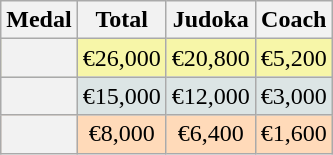<table class=wikitable style="text-align:center;">
<tr>
<th>Medal</th>
<th>Total</th>
<th>Judoka</th>
<th>Coach</th>
</tr>
<tr bgcolor=F7F6A8>
<th></th>
<td>€26,000</td>
<td>€20,800</td>
<td>€5,200</td>
</tr>
<tr bgcolor=DCE5E5>
<th></th>
<td>€15,000</td>
<td>€12,000</td>
<td>€3,000</td>
</tr>
<tr bgcolor=FFDAB9>
<th></th>
<td>€8,000</td>
<td>€6,400</td>
<td>€1,600</td>
</tr>
</table>
